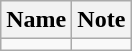<table class="wikitable">
<tr>
<th>Name</th>
<th>Note</th>
</tr>
<tr>
<td></td>
<td></td>
</tr>
</table>
